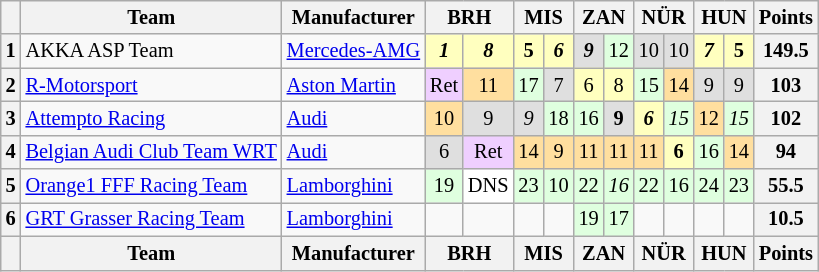<table class="wikitable" style="font-size: 85%; text-align:center;">
<tr>
<th></th>
<th>Team</th>
<th>Manufacturer</th>
<th colspan=2>BRH<br></th>
<th colspan=2>MIS<br></th>
<th colspan=2>ZAN<br></th>
<th colspan=2>NÜR<br></th>
<th colspan=2>HUN<br></th>
<th>Points</th>
</tr>
<tr>
<th>1</th>
<td align=left> AKKA ASP Team</td>
<td align=left><a href='#'>Mercedes-AMG</a></td>
<td style="background:#FFFFBF;"><strong><em>1</em></strong></td>
<td style="background:#FFFFBF;"><strong><em>8</em></strong></td>
<td style="background:#FFFFBF;"><strong>5</strong></td>
<td style="background:#FFFFBF;"><strong><em>6</em></strong></td>
<td style="background:#DFDFDF;"><strong><em>9</em></strong></td>
<td style="background:#DFFFDF;">12</td>
<td style="background:#DFDFDF;">10</td>
<td style="background:#DFDFDF;">10</td>
<td style="background:#FFFFBF;"><strong><em>7</em></strong></td>
<td style="background:#FFFFBF;"><strong>5</strong></td>
<th>149.5</th>
</tr>
<tr>
<th>2</th>
<td align=left> <a href='#'>R-Motorsport</a></td>
<td align=left><a href='#'>Aston Martin</a></td>
<td style="background:#EFCFFF;">Ret</td>
<td style="background:#FFDF9F;">11</td>
<td style="background:#DFFFDF;">17</td>
<td style="background:#DFDFDF;">7</td>
<td style="background:#FFFFBF;">6</td>
<td style="background:#FFFFBF;">8</td>
<td style="background:#DFFFDF;">15</td>
<td style="background:#FFDF9F;">14</td>
<td style="background:#DFDFDF;">9</td>
<td style="background:#DFDFDF;">9</td>
<th>103</th>
</tr>
<tr>
<th>3</th>
<td align=left> <a href='#'>Attempto Racing</a></td>
<td align=left><a href='#'>Audi</a></td>
<td style="background:#FFDF9F;">10</td>
<td style="background:#DFDFDF;">9</td>
<td style="background:#DFDFDF;"><em>9</em></td>
<td style="background:#DFFFDF;">18</td>
<td style="background:#DFFFDF;">16</td>
<td style="background:#DFDFDF;"><strong>9</strong></td>
<td style="background:#FFFFBF;"><strong><em>6</em></strong></td>
<td style="background:#DFFFDF;"><em>15</em></td>
<td style="background:#FFDF9F;">12</td>
<td style="background:#DFFFDF;"><em>15</em></td>
<th>102</th>
</tr>
<tr>
<th>4</th>
<td align=left> <a href='#'>Belgian Audi Club Team WRT</a></td>
<td align=left><a href='#'>Audi</a></td>
<td style="background:#DFDFDF;">6</td>
<td style="background:#EFCFFF;">Ret</td>
<td style="background:#FFDF9F;">14</td>
<td style="background:#FFDF9F;">9</td>
<td style="background:#FFDF9F;">11</td>
<td style="background:#FFDF9F;">11</td>
<td style="background:#FFDF9F;">11</td>
<td style="background:#FFFFBF;"><strong>6</strong></td>
<td style="background:#DFFFDF;">16</td>
<td style="background:#FFDF9F;">14</td>
<th>94</th>
</tr>
<tr>
<th>5</th>
<td align=left> <a href='#'>Orange1 FFF Racing Team</a></td>
<td align=left><a href='#'>Lamborghini</a></td>
<td style="background:#DFFFDF;">19</td>
<td style="background:#FFFFFF;">DNS</td>
<td style="background:#DFFFDF;">23</td>
<td style="background:#DFFFDF;">10</td>
<td style="background:#DFFFDF;">22</td>
<td style="background:#DFFFDF;"><em>16</em></td>
<td style="background:#DFFFDF;">22</td>
<td style="background:#DFFFDF;">16</td>
<td style="background:#DFFFDF;">24</td>
<td style="background:#DFFFDF;">23</td>
<th>55.5</th>
</tr>
<tr>
<th>6</th>
<td align=left> <a href='#'>GRT Grasser Racing Team</a></td>
<td align=left><a href='#'>Lamborghini</a></td>
<td></td>
<td></td>
<td></td>
<td></td>
<td style="background:#DFFFDF;">19</td>
<td style="background:#DFFFDF;">17</td>
<td></td>
<td></td>
<td></td>
<td></td>
<th>10.5</th>
</tr>
<tr>
<th></th>
<th>Team</th>
<th>Manufacturer</th>
<th colspan=2>BRH<br></th>
<th colspan=2>MIS<br></th>
<th colspan=2>ZAN<br></th>
<th colspan=2>NÜR<br></th>
<th colspan=2>HUN<br></th>
<th>Points</th>
</tr>
</table>
